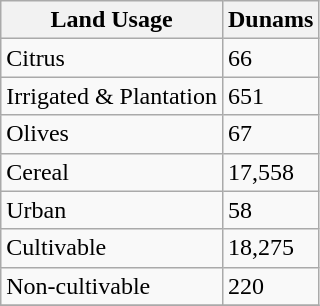<table class="wikitable">
<tr>
<th>Land Usage</th>
<th>Dunams</th>
</tr>
<tr>
<td>Citrus</td>
<td>66</td>
</tr>
<tr>
<td>Irrigated & Plantation</td>
<td>651</td>
</tr>
<tr>
<td>Olives</td>
<td>67</td>
</tr>
<tr>
<td>Cereal</td>
<td>17,558</td>
</tr>
<tr>
<td>Urban</td>
<td>58</td>
</tr>
<tr>
<td>Cultivable</td>
<td>18,275</td>
</tr>
<tr>
<td>Non-cultivable</td>
<td>220</td>
</tr>
<tr>
</tr>
</table>
